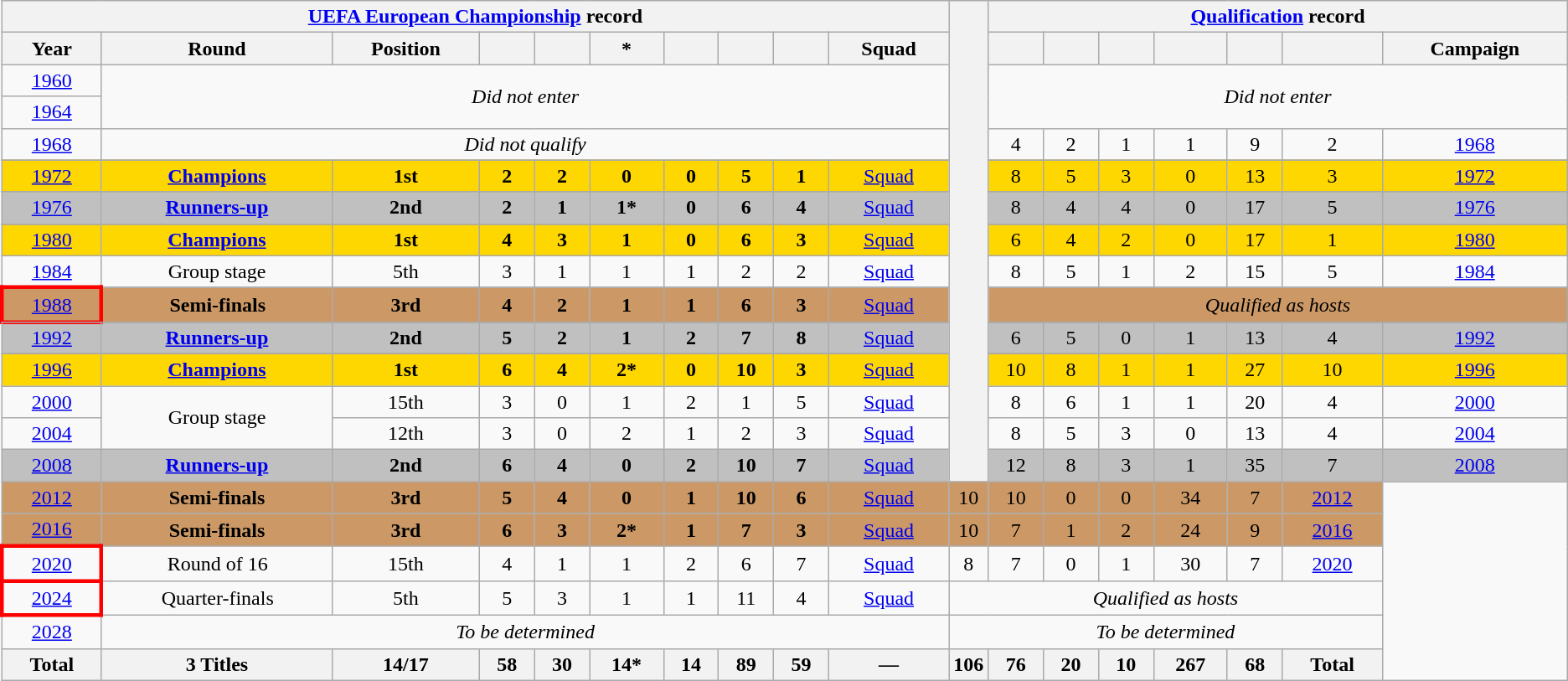<table class="wikitable" style="text-align: center;">
<tr>
<th colspan=10><a href='#'>UEFA European Championship</a> record</th>
<th width=1% rowspan=21></th>
<th colspan=7><a href='#'>Qualification</a> record</th>
</tr>
<tr>
<th>Year</th>
<th>Round</th>
<th>Position</th>
<th></th>
<th></th>
<th>*</th>
<th></th>
<th></th>
<th></th>
<th>Squad</th>
<th></th>
<th></th>
<th></th>
<th></th>
<th></th>
<th></th>
<th>Campaign</th>
</tr>
<tr>
<td> <a href='#'>1960</a></td>
<td colspan=9 rowspan=2><em>Did not enter</em></td>
<td colspan=7 rowspan=2><em>Did not enter</em></td>
</tr>
<tr>
<td> <a href='#'>1964</a></td>
</tr>
<tr>
<td> <a href='#'>1968</a></td>
<td colspan=9><em>Did not qualify</em></td>
<td>4</td>
<td>2</td>
<td>1</td>
<td>1</td>
<td>9</td>
<td>2</td>
<td><a href='#'>1968</a></td>
</tr>
<tr>
</tr>
<tr bgcolor=Gold>
<td> <a href='#'>1972</a></td>
<td><strong><a href='#'>Champions</a></strong></td>
<td><strong>1st</strong></td>
<td><strong>2</strong></td>
<td><strong>2</strong></td>
<td><strong>0</strong></td>
<td><strong>0</strong></td>
<td><strong>5</strong></td>
<td><strong>1</strong></td>
<td><a href='#'>Squad</a></td>
<td>8</td>
<td>5</td>
<td>3</td>
<td>0</td>
<td>13</td>
<td>3</td>
<td><a href='#'>1972</a></td>
</tr>
<tr>
</tr>
<tr bgcolor=Silver>
<td> <a href='#'>1976</a></td>
<td><strong><a href='#'>Runners-up</a></strong></td>
<td><strong>2nd</strong></td>
<td><strong>2</strong></td>
<td><strong>1</strong></td>
<td><strong>1*</strong></td>
<td><strong>0</strong></td>
<td><strong>6</strong></td>
<td><strong>4</strong></td>
<td><a href='#'>Squad</a></td>
<td>8</td>
<td>4</td>
<td>4</td>
<td>0</td>
<td>17</td>
<td>5</td>
<td><a href='#'>1976</a></td>
</tr>
<tr>
</tr>
<tr bgcolor=Gold>
<td> <a href='#'>1980</a></td>
<td><strong><a href='#'>Champions</a></strong></td>
<td><strong>1st</strong></td>
<td><strong>4</strong></td>
<td><strong>3</strong></td>
<td><strong>1</strong></td>
<td><strong>0</strong></td>
<td><strong>6</strong></td>
<td><strong>3</strong></td>
<td><a href='#'>Squad</a></td>
<td>6</td>
<td>4</td>
<td>2</td>
<td>0</td>
<td>17</td>
<td>1</td>
<td><a href='#'>1980</a></td>
</tr>
<tr>
<td> <a href='#'>1984</a></td>
<td>Group stage</td>
<td>5th</td>
<td>3</td>
<td>1</td>
<td>1</td>
<td>1</td>
<td>2</td>
<td>2</td>
<td><a href='#'>Squad</a></td>
<td>8</td>
<td>5</td>
<td>1</td>
<td>2</td>
<td>15</td>
<td>5</td>
<td><a href='#'>1984</a></td>
</tr>
<tr>
</tr>
<tr bgcolor=cc9966>
<td style="border: 3px solid red"> <a href='#'>1988</a></td>
<td><strong>Semi-finals</strong></td>
<td><strong>3rd</strong></td>
<td><strong>4</strong></td>
<td><strong>2</strong></td>
<td><strong>1</strong></td>
<td><strong>1</strong></td>
<td><strong>6</strong></td>
<td><strong>3</strong></td>
<td><a href='#'>Squad</a></td>
<td colspan=7><em>Qualified as hosts</em></td>
</tr>
<tr>
</tr>
<tr bgcolor=Silver>
<td> <a href='#'>1992</a></td>
<td><strong><a href='#'>Runners-up</a></strong></td>
<td><strong>2nd</strong></td>
<td><strong>5</strong></td>
<td><strong>2</strong></td>
<td><strong>1</strong></td>
<td><strong>2</strong></td>
<td><strong>7</strong></td>
<td><strong>8</strong></td>
<td><a href='#'>Squad</a></td>
<td>6</td>
<td>5</td>
<td>0</td>
<td>1</td>
<td>13</td>
<td>4</td>
<td><a href='#'>1992</a></td>
</tr>
<tr>
</tr>
<tr bgcolor=Gold>
<td> <a href='#'>1996</a></td>
<td><strong><a href='#'>Champions</a></strong></td>
<td><strong>1st</strong></td>
<td><strong>6</strong></td>
<td><strong>4</strong></td>
<td><strong>2*</strong></td>
<td><strong>0</strong></td>
<td><strong>10</strong></td>
<td><strong>3</strong></td>
<td><a href='#'>Squad</a></td>
<td>10</td>
<td>8</td>
<td>1</td>
<td>1</td>
<td>27</td>
<td>10</td>
<td><a href='#'>1996</a></td>
</tr>
<tr>
<td>  <a href='#'>2000</a></td>
<td rowspan=2>Group stage</td>
<td>15th</td>
<td>3</td>
<td>0</td>
<td>1</td>
<td>2</td>
<td>1</td>
<td>5</td>
<td><a href='#'>Squad</a></td>
<td>8</td>
<td>6</td>
<td>1</td>
<td>1</td>
<td>20</td>
<td>4</td>
<td><a href='#'>2000</a></td>
</tr>
<tr>
<td> <a href='#'>2004</a></td>
<td>12th</td>
<td>3</td>
<td>0</td>
<td>2</td>
<td>1</td>
<td>2</td>
<td>3</td>
<td><a href='#'>Squad</a></td>
<td>8</td>
<td>5</td>
<td>3</td>
<td>0</td>
<td>13</td>
<td>4</td>
<td><a href='#'>2004</a></td>
</tr>
<tr bgcolor=Silver>
<td>  <a href='#'>2008</a></td>
<td><strong><a href='#'>Runners-up</a></strong></td>
<td><strong>2nd</strong></td>
<td><strong>6</strong></td>
<td><strong>4</strong></td>
<td><strong>0</strong></td>
<td><strong>2</strong></td>
<td><strong>10</strong></td>
<td><strong>7</strong></td>
<td><a href='#'>Squad</a></td>
<td>12</td>
<td>8</td>
<td>3</td>
<td>1</td>
<td>35</td>
<td>7</td>
<td><a href='#'>2008</a></td>
</tr>
<tr bgcolor=cc9966>
<td>  <a href='#'>2012</a></td>
<td><strong>Semi-finals</strong></td>
<td><strong>3rd</strong></td>
<td><strong>5</strong></td>
<td><strong>4</strong></td>
<td><strong>0</strong></td>
<td><strong>1</strong></td>
<td><strong>10</strong></td>
<td><strong>6</strong></td>
<td><a href='#'>Squad</a></td>
<td>10</td>
<td>10</td>
<td>0</td>
<td>0</td>
<td>34</td>
<td>7</td>
<td><a href='#'>2012</a></td>
</tr>
<tr bgcolor=cc9966>
<td> <a href='#'>2016</a></td>
<td><strong>Semi-finals</strong></td>
<td><strong>3rd</strong></td>
<td><strong>6</strong></td>
<td><strong>3</strong></td>
<td><strong>2*</strong></td>
<td><strong>1</strong></td>
<td><strong>7</strong></td>
<td><strong>3</strong></td>
<td><a href='#'>Squad</a></td>
<td>10</td>
<td>7</td>
<td>1</td>
<td>2</td>
<td>24</td>
<td>9</td>
<td><a href='#'>2016</a></td>
</tr>
<tr>
<td style="border: 3px solid red"> <a href='#'>2020</a></td>
<td>Round of 16</td>
<td>15th</td>
<td>4</td>
<td>1</td>
<td>1</td>
<td>2</td>
<td>6</td>
<td>7</td>
<td><a href='#'>Squad</a></td>
<td>8</td>
<td>7</td>
<td>0</td>
<td>1</td>
<td>30</td>
<td>7</td>
<td><a href='#'>2020</a></td>
</tr>
<tr>
<td style="border: 3px solid red"> <a href='#'>2024</a></td>
<td>Quarter-finals</td>
<td>5th</td>
<td>5</td>
<td>3</td>
<td>1</td>
<td>1</td>
<td>11</td>
<td>4</td>
<td><a href='#'>Squad</a></td>
<td colspan=7><em>Qualified as hosts</em></td>
</tr>
<tr>
<td>  <a href='#'>2028</a></td>
<td colspan=9><em>To be determined</em></td>
<td colspan=7><em>To be determined</em></td>
</tr>
<tr>
<th>Total</th>
<th>3 Titles</th>
<th>14/17</th>
<th>58</th>
<th>30</th>
<th>14*</th>
<th>14</th>
<th>89</th>
<th>59</th>
<th>—</th>
<th>106</th>
<th>76</th>
<th>20</th>
<th>10</th>
<th>267</th>
<th>68</th>
<th>Total</th>
</tr>
</table>
